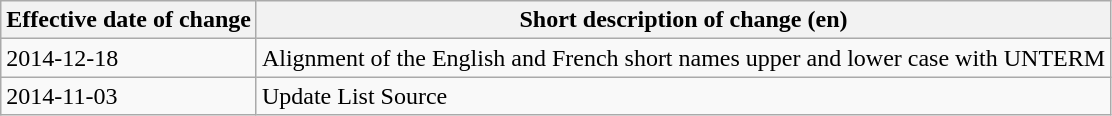<table class="wikitable">
<tr>
<th>Effective date of change</th>
<th>Short description of change (en)</th>
</tr>
<tr>
<td>2014-12-18</td>
<td>Alignment of the English and French short names upper and lower case with UNTERM</td>
</tr>
<tr>
<td>2014-11-03</td>
<td>Update List Source</td>
</tr>
</table>
